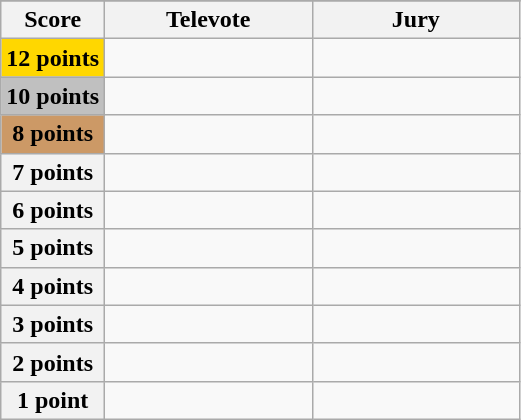<table class="wikitable">
<tr>
</tr>
<tr>
<th scope="col" width="20%">Score</th>
<th scope="col" width="40%">Televote</th>
<th scope="col" width="40%">Jury</th>
</tr>
<tr>
<th scope="row" style="background:gold">12 points</th>
<td></td>
<td></td>
</tr>
<tr>
<th scope="row" style="background:silver">10 points</th>
<td></td>
<td></td>
</tr>
<tr>
<th scope="row" style="background:#CC9966">8 points</th>
<td></td>
<td></td>
</tr>
<tr>
<th scope="row">7 points</th>
<td></td>
<td></td>
</tr>
<tr>
<th scope="row">6 points</th>
<td></td>
<td></td>
</tr>
<tr>
<th scope="row">5 points</th>
<td></td>
<td></td>
</tr>
<tr>
<th scope="row">4 points</th>
<td></td>
<td></td>
</tr>
<tr>
<th scope="row">3 points</th>
<td></td>
<td></td>
</tr>
<tr>
<th scope="row">2 points</th>
<td></td>
<td></td>
</tr>
<tr>
<th scope="row">1 point</th>
<td></td>
<td></td>
</tr>
</table>
